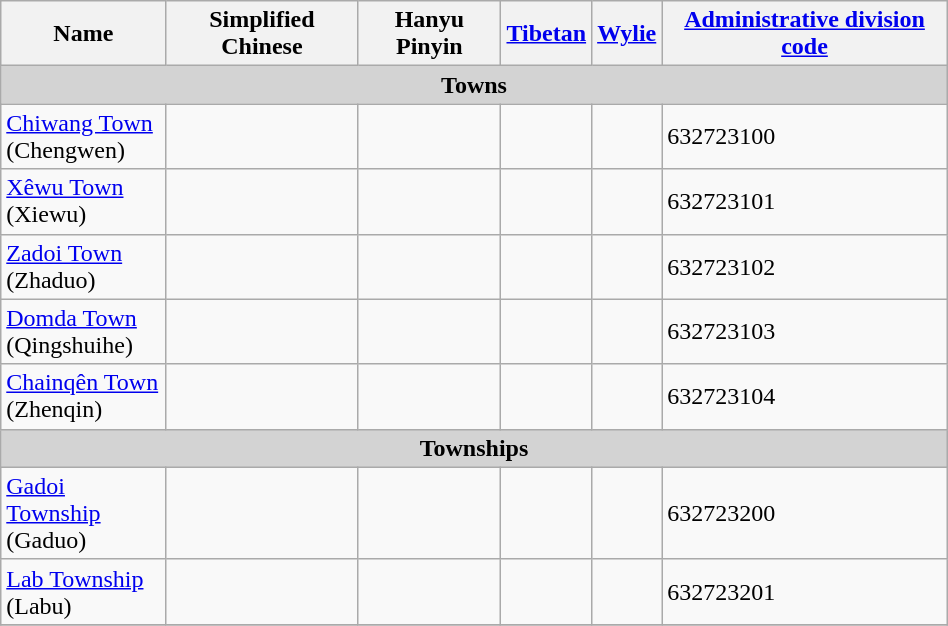<table class="wikitable" align="center" style="width:50%; border="1">
<tr>
<th>Name</th>
<th>Simplified Chinese</th>
<th>Hanyu Pinyin</th>
<th><a href='#'>Tibetan</a></th>
<th><a href='#'>Wylie</a></th>
<th><a href='#'>Administrative division code</a></th>
</tr>
<tr>
<td colspan="7"  style="text-align:center; background:#d3d3d3;"><strong>Towns</strong></td>
</tr>
<tr --------->
<td><a href='#'>Chiwang Town</a><br>(Chengwen)</td>
<td></td>
<td></td>
<td></td>
<td></td>
<td>632723100</td>
</tr>
<tr>
<td><a href='#'>Xêwu Town</a><br>(Xiewu)</td>
<td></td>
<td></td>
<td></td>
<td></td>
<td>632723101</td>
</tr>
<tr>
<td><a href='#'>Zadoi Town</a><br>(Zhaduo)</td>
<td></td>
<td></td>
<td></td>
<td></td>
<td>632723102</td>
</tr>
<tr>
<td><a href='#'>Domda Town</a><br>(Qingshuihe)</td>
<td></td>
<td></td>
<td></td>
<td></td>
<td>632723103</td>
</tr>
<tr>
<td><a href='#'>Chainqên Town</a><br>(Zhenqin)</td>
<td></td>
<td></td>
<td></td>
<td></td>
<td>632723104</td>
</tr>
<tr>
<td colspan="7"  style="text-align:center; background:#d3d3d3;"><strong>Townships</strong></td>
</tr>
<tr --------->
<td><a href='#'>Gadoi Township</a><br>(Gaduo)</td>
<td></td>
<td></td>
<td></td>
<td></td>
<td>632723200</td>
</tr>
<tr>
<td><a href='#'>Lab Township</a><br>(Labu)</td>
<td></td>
<td></td>
<td></td>
<td></td>
<td>632723201</td>
</tr>
<tr>
</tr>
</table>
